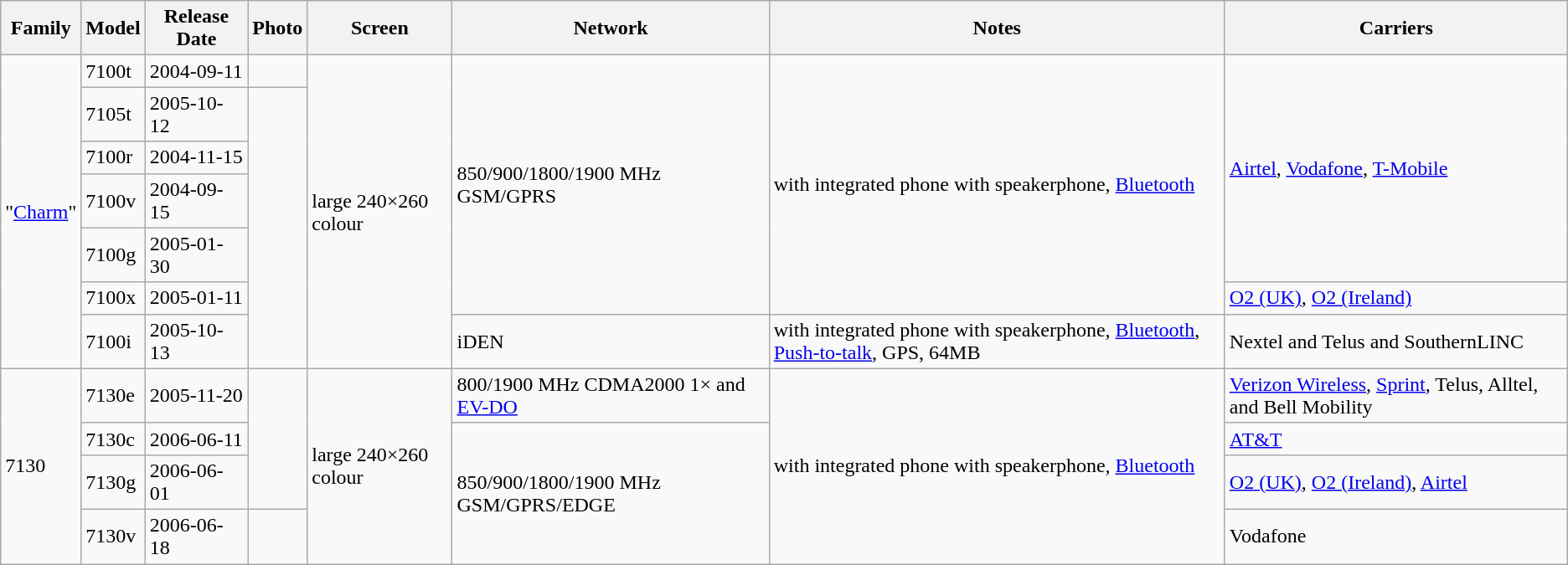<table class="wikitable sortable">
<tr>
<th>Family</th>
<th>Model</th>
<th>Release Date</th>
<th>Photo</th>
<th>Screen</th>
<th>Network</th>
<th>Notes</th>
<th>Carriers</th>
</tr>
<tr>
<td rowspan=7>"<a href='#'>Charm</a>"</td>
<td>7100t</td>
<td>2004-09-11</td>
<td></td>
<td rowspan=7>large 240×260 colour</td>
<td rowspan=6>850/900/1800/1900 MHz GSM/GPRS</td>
<td rowspan=6>with integrated phone with speakerphone, <a href='#'>Bluetooth</a></td>
<td rowspan=5><a href='#'>Airtel</a>, <a href='#'>Vodafone</a>, <a href='#'>T-Mobile</a></td>
</tr>
<tr>
<td>7105t</td>
<td>2005-10-12</td>
<td rowspan="6"></td>
</tr>
<tr>
<td>7100r</td>
<td>2004-11-15</td>
</tr>
<tr>
<td>7100v</td>
<td>2004-09-15</td>
</tr>
<tr>
<td>7100g</td>
<td>2005-01-30</td>
</tr>
<tr>
<td>7100x</td>
<td>2005-01-11</td>
<td><a href='#'>O2 (UK)</a>, <a href='#'>O2 (Ireland)</a></td>
</tr>
<tr>
<td>7100i</td>
<td>2005-10-13</td>
<td>iDEN</td>
<td>with integrated phone with speakerphone, <a href='#'>Bluetooth</a>, <a href='#'>Push-to-talk</a>, GPS, 64MB</td>
<td>Nextel and Telus and SouthernLINC</td>
</tr>
<tr>
<td rowspan=4>7130</td>
<td>7130e</td>
<td>2005-11-20</td>
<td rowspan="3"></td>
<td rowspan=4>large 240×260 colour</td>
<td>800/1900 MHz CDMA2000 1× and <a href='#'>EV-DO</a></td>
<td rowspan=4>with integrated phone with speakerphone, <a href='#'>Bluetooth</a></td>
<td><a href='#'>Verizon Wireless</a>, <a href='#'>Sprint</a>, Telus, Alltel, and Bell Mobility</td>
</tr>
<tr>
<td>7130c</td>
<td>2006-06-11</td>
<td rowspan="3">850/900/1800/1900 MHz GSM/GPRS/EDGE</td>
<td><a href='#'>AT&T</a></td>
</tr>
<tr>
<td>7130g</td>
<td>2006-06-01</td>
<td><a href='#'>O2 (UK)</a>, <a href='#'>O2 (Ireland)</a>, <a href='#'>Airtel</a></td>
</tr>
<tr>
<td>7130v</td>
<td>2006-06-18</td>
<td></td>
<td>Vodafone</td>
</tr>
</table>
